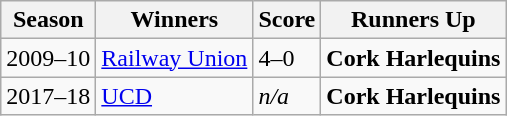<table class="wikitable collapsible">
<tr>
<th>Season</th>
<th>Winners</th>
<th>Score</th>
<th>Runners Up</th>
</tr>
<tr>
<td>2009–10</td>
<td><a href='#'>Railway Union</a></td>
<td>4–0</td>
<td><strong>Cork Harlequins</strong></td>
</tr>
<tr>
<td>2017–18</td>
<td><a href='#'>UCD</a></td>
<td><em>n/a</em></td>
<td><strong>Cork Harlequins</strong> </td>
</tr>
</table>
